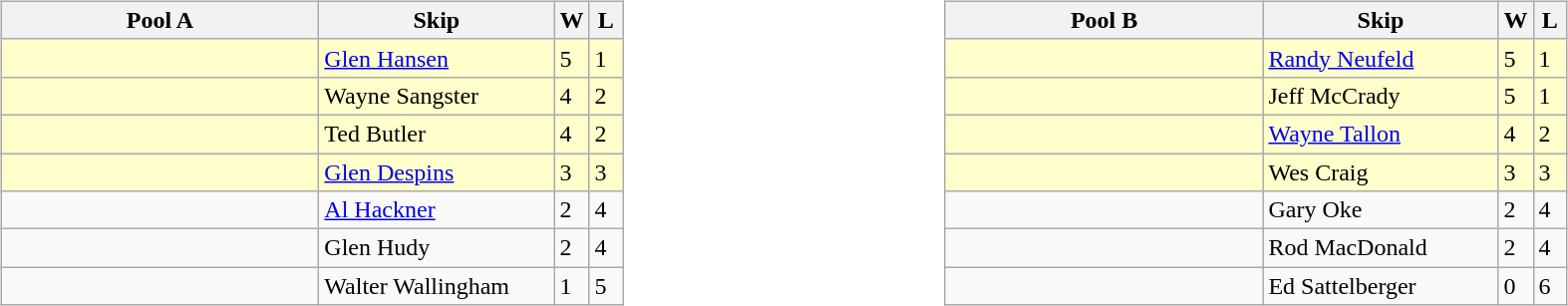<table>
<tr>
<td valign=top width=10%><br><table class="wikitable">
<tr>
<th width=205>Pool A</th>
<th width=150>Skip</th>
<th width=15>W</th>
<th width=15>L</th>
</tr>
<tr bgcolor=#ffffcc>
<td></td>
<td><a href='#'>Glen Hansen</a></td>
<td>5</td>
<td>1</td>
</tr>
<tr bgcolor=#ffffcc>
<td></td>
<td>Wayne Sangster</td>
<td>4</td>
<td>2</td>
</tr>
<tr bgcolor=#ffffcc>
<td></td>
<td>Ted Butler</td>
<td>4</td>
<td>2</td>
</tr>
<tr bgcolor=#ffffcc>
<td></td>
<td><a href='#'>Glen Despins</a></td>
<td>3</td>
<td>3</td>
</tr>
<tr>
<td></td>
<td><a href='#'>Al Hackner</a></td>
<td>2</td>
<td>4</td>
</tr>
<tr>
<td></td>
<td>Glen Hudy</td>
<td>2</td>
<td>4</td>
</tr>
<tr>
<td></td>
<td>Walter Wallingham</td>
<td>1</td>
<td>5</td>
</tr>
</table>
</td>
<td valign=top width=10%><br><table class="wikitable">
<tr>
<th width=205>Pool B</th>
<th width=150>Skip</th>
<th width=15>W</th>
<th width=15>L</th>
</tr>
<tr bgcolor=#ffffcc>
<td></td>
<td><a href='#'>Randy Neufeld</a></td>
<td>5</td>
<td>1</td>
</tr>
<tr bgcolor=#ffffcc>
<td></td>
<td>Jeff McCrady</td>
<td>5</td>
<td>1</td>
</tr>
<tr bgcolor=#ffffcc>
<td></td>
<td><a href='#'>Wayne Tallon</a></td>
<td>4</td>
<td>2</td>
</tr>
<tr bgcolor=#ffffcc>
<td></td>
<td>Wes Craig</td>
<td>3</td>
<td>3</td>
</tr>
<tr>
<td></td>
<td>Gary Oke</td>
<td>2</td>
<td>4</td>
</tr>
<tr>
<td></td>
<td>Rod MacDonald</td>
<td>2</td>
<td>4</td>
</tr>
<tr>
<td></td>
<td>Ed Sattelberger</td>
<td>0</td>
<td>6</td>
</tr>
</table>
</td>
</tr>
</table>
